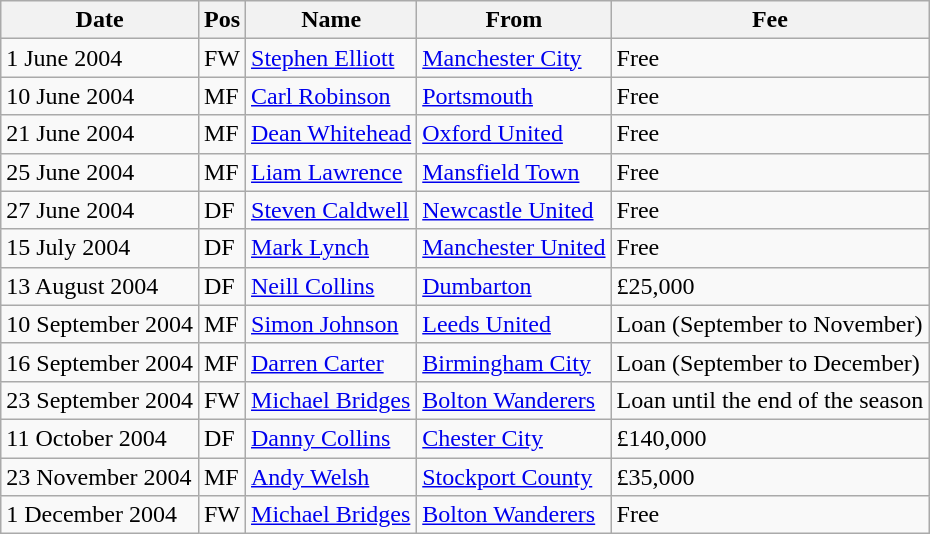<table class="wikitable">
<tr>
<th>Date</th>
<th>Pos</th>
<th>Name</th>
<th>From</th>
<th>Fee</th>
</tr>
<tr>
<td>1 June 2004</td>
<td>FW</td>
<td> <a href='#'>Stephen Elliott</a></td>
<td><a href='#'>Manchester City</a></td>
<td>Free</td>
</tr>
<tr>
<td>10 June 2004</td>
<td>MF</td>
<td> <a href='#'>Carl Robinson</a></td>
<td><a href='#'>Portsmouth</a></td>
<td>Free</td>
</tr>
<tr>
<td>21 June 2004</td>
<td>MF</td>
<td> <a href='#'>Dean Whitehead</a></td>
<td><a href='#'>Oxford United</a></td>
<td>Free</td>
</tr>
<tr>
<td>25 June 2004</td>
<td>MF</td>
<td> <a href='#'>Liam Lawrence</a></td>
<td><a href='#'>Mansfield Town</a></td>
<td>Free</td>
</tr>
<tr>
<td>27 June 2004</td>
<td>DF</td>
<td> <a href='#'>Steven Caldwell</a></td>
<td><a href='#'>Newcastle United</a></td>
<td>Free</td>
</tr>
<tr>
<td>15 July 2004</td>
<td>DF</td>
<td> <a href='#'>Mark Lynch</a></td>
<td><a href='#'>Manchester United</a></td>
<td>Free</td>
</tr>
<tr>
<td>13 August 2004</td>
<td>DF</td>
<td> <a href='#'>Neill Collins</a></td>
<td><a href='#'>Dumbarton</a></td>
<td>£25,000</td>
</tr>
<tr>
<td>10 September 2004</td>
<td>MF</td>
<td> <a href='#'>Simon Johnson</a></td>
<td><a href='#'>Leeds United</a></td>
<td>Loan (September to November)</td>
</tr>
<tr>
<td>16 September 2004</td>
<td>MF</td>
<td> <a href='#'>Darren Carter</a></td>
<td><a href='#'>Birmingham City</a></td>
<td>Loan (September to December)</td>
</tr>
<tr>
<td>23 September 2004</td>
<td>FW</td>
<td> <a href='#'>Michael Bridges</a></td>
<td><a href='#'>Bolton Wanderers</a></td>
<td>Loan until the end of the season</td>
</tr>
<tr>
<td>11 October 2004</td>
<td>DF</td>
<td> <a href='#'>Danny Collins</a></td>
<td><a href='#'>Chester City</a></td>
<td>£140,000</td>
</tr>
<tr>
<td>23 November 2004</td>
<td>MF</td>
<td> <a href='#'>Andy Welsh</a></td>
<td><a href='#'>Stockport County</a></td>
<td>£35,000</td>
</tr>
<tr>
<td>1 December 2004</td>
<td>FW</td>
<td> <a href='#'>Michael Bridges</a></td>
<td><a href='#'>Bolton Wanderers</a></td>
<td>Free</td>
</tr>
</table>
